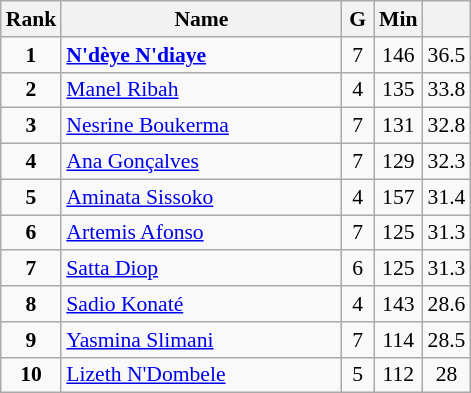<table class="wikitable" style="text-align:center; font-size:90%;">
<tr>
<th width=10px>Rank</th>
<th width=180px>Name</th>
<th width=15px>G</th>
<th width=10px>Min</th>
<th width=10px></th>
</tr>
<tr>
<td><strong>1</strong></td>
<td align=left> <strong><a href='#'>N'dèye N'diaye</a></strong></td>
<td>7</td>
<td>146</td>
<td>36.5</td>
</tr>
<tr>
<td><strong>2</strong></td>
<td align=left> <a href='#'>Manel Ribah</a></td>
<td>4</td>
<td>135</td>
<td>33.8</td>
</tr>
<tr>
<td><strong>3</strong></td>
<td align=left> <a href='#'>Nesrine Boukerma</a></td>
<td>7</td>
<td>131</td>
<td>32.8</td>
</tr>
<tr>
<td><strong>4</strong></td>
<td align=left> <a href='#'>Ana Gonçalves</a></td>
<td>7</td>
<td>129</td>
<td>32.3</td>
</tr>
<tr>
<td><strong>5</strong></td>
<td align=left> <a href='#'>Aminata Sissoko</a></td>
<td>4</td>
<td>157</td>
<td>31.4</td>
</tr>
<tr>
<td><strong>6</strong></td>
<td align=left> <a href='#'>Artemis Afonso</a></td>
<td>7</td>
<td>125</td>
<td>31.3</td>
</tr>
<tr>
<td><strong>7</strong></td>
<td align=left> <a href='#'>Satta Diop</a></td>
<td>6</td>
<td>125</td>
<td>31.3</td>
</tr>
<tr>
<td><strong>8</strong></td>
<td align=left> <a href='#'>Sadio Konaté</a></td>
<td>4</td>
<td>143</td>
<td>28.6</td>
</tr>
<tr>
<td><strong>9</strong></td>
<td align=left> <a href='#'>Yasmina Slimani</a></td>
<td>7</td>
<td>114</td>
<td>28.5</td>
</tr>
<tr>
<td><strong>10</strong></td>
<td align=left> <a href='#'>Lizeth N'Dombele</a></td>
<td>5</td>
<td>112</td>
<td>28</td>
</tr>
</table>
